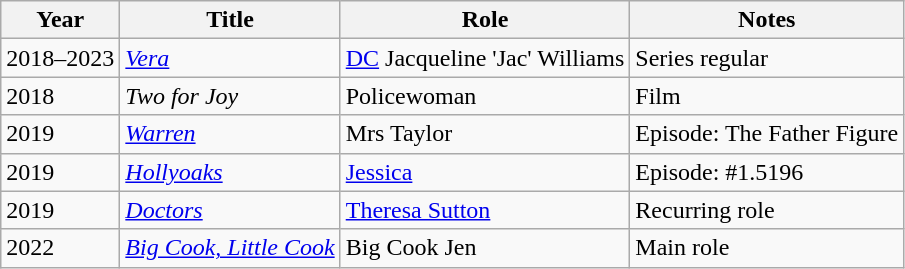<table class="wikitable sortable">
<tr>
<th>Year</th>
<th>Title</th>
<th>Role</th>
<th class="unsortable">Notes</th>
</tr>
<tr>
<td>2018–2023</td>
<td><em><a href='#'>Vera</a></em></td>
<td><a href='#'>DC</a> Jacqueline 'Jac' Williams</td>
<td>Series regular</td>
</tr>
<tr>
<td>2018</td>
<td><em>Two for Joy</em></td>
<td>Policewoman</td>
<td>Film</td>
</tr>
<tr>
<td>2019</td>
<td><em><a href='#'>Warren</a></em></td>
<td>Mrs Taylor</td>
<td>Episode: The Father Figure</td>
</tr>
<tr>
<td>2019</td>
<td><em><a href='#'>Hollyoaks</a></em></td>
<td><a href='#'>Jessica</a></td>
<td>Episode: #1.5196</td>
</tr>
<tr>
<td>2019</td>
<td><em><a href='#'>Doctors</a></em></td>
<td><a href='#'>Theresa Sutton</a></td>
<td>Recurring role</td>
</tr>
<tr>
<td>2022</td>
<td><em><a href='#'>Big Cook, Little Cook</a></em></td>
<td>Big Cook Jen</td>
<td>Main role</td>
</tr>
</table>
